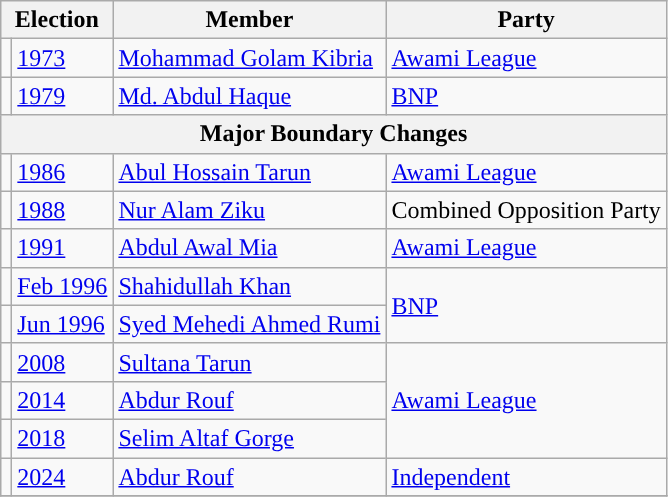<table class="wikitable">
<tr>
<th colspan="2">Election</th>
<th>Member</th>
<th>Party</th>
</tr>
<tr>
<td style="background-color:"></td>
<td><a href='#'>1973</a></td>
<td><a href='#'>Mohammad Golam Kibria</a></td>
<td><a href='#'>Awami League</a></td>
</tr>
<tr>
<td style="background-color:"></td>
<td><a href='#'>1979</a></td>
<td><a href='#'>Md. Abdul Haque</a></td>
<td><a href='#'>BNP</a></td>
</tr>
<tr>
<th colspan="4">Major Boundary Changes</th>
</tr>
<tr>
<td style="background-color:"></td>
<td><a href='#'>1986</a></td>
<td><a href='#'>Abul Hossain Tarun</a></td>
<td><a href='#'>Awami League</a></td>
</tr>
<tr>
<td></td>
<td><a href='#'>1988</a></td>
<td><a href='#'>Nur Alam Ziku</a></td>
<td>Combined Opposition Party</td>
</tr>
<tr>
<td style="background-color:"></td>
<td><a href='#'>1991</a></td>
<td><a href='#'>Abdul Awal Mia</a></td>
<td><a href='#'>Awami League</a></td>
</tr>
<tr>
<td style="background-color:"></td>
<td><a href='#'>Feb 1996</a></td>
<td><a href='#'>Shahidullah Khan</a></td>
<td rowspan="2"><a href='#'>BNP</a></td>
</tr>
<tr>
<td style="background-color:"></td>
<td><a href='#'>Jun 1996</a></td>
<td><a href='#'>Syed Mehedi Ahmed Rumi</a></td>
</tr>
<tr>
<td style="background-color:"></td>
<td><a href='#'>2008</a></td>
<td><a href='#'>Sultana Tarun</a></td>
<td rowspan="3"><a href='#'>Awami League</a></td>
</tr>
<tr>
<td style="background-color:"></td>
<td><a href='#'>2014</a></td>
<td><a href='#'>Abdur Rouf</a></td>
</tr>
<tr>
<td style="background-color:"></td>
<td><a href='#'>2018</a></td>
<td><a href='#'>Selim Altaf Gorge</a></td>
</tr>
<tr>
<td style="background-color:"></td>
<td><a href='#'>2024</a></td>
<td><a href='#'>Abdur Rouf</a></td>
<td><a href='#'>Independent</a></td>
</tr>
<tr>
</tr>
</table>
